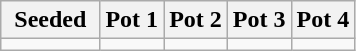<table class="wikitable">
<tr>
<th width=28%>Seeded</th>
<th width=18%>Pot 1</th>
<th width=18%>Pot 2</th>
<th width=18%>Pot 3</th>
<th width=18%>Pot 4</th>
</tr>
<tr>
<td></td>
<td></td>
<td></td>
<td></td>
<td></td>
</tr>
</table>
